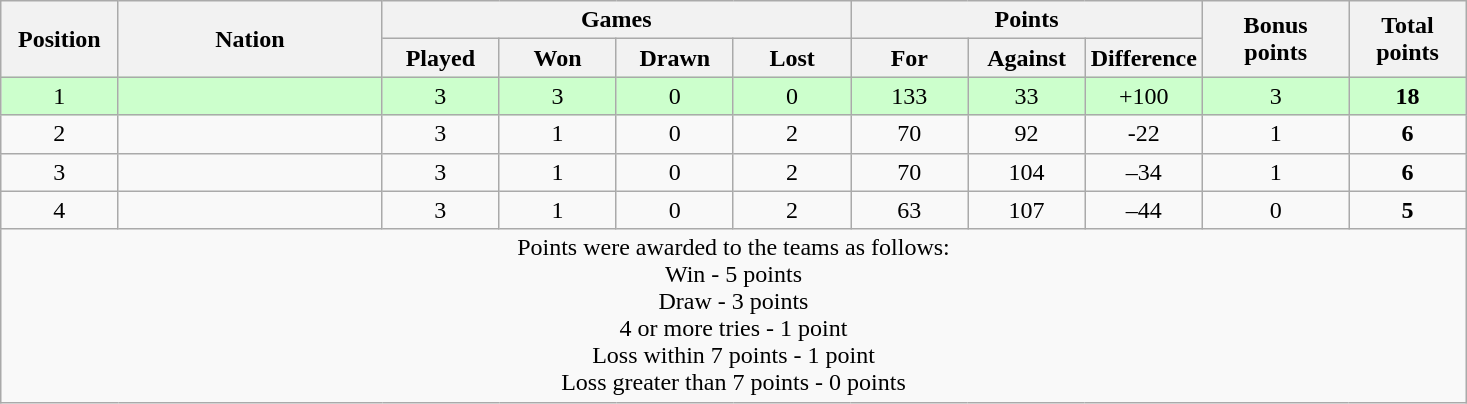<table class="wikitable" style="text-align:center">
<tr>
<th rowspan="2" style="width:8%;">Position</th>
<th rowspan="2" style="width:18%;">Nation</th>
<th colspan="4" style="width:32%;">Games</th>
<th colspan="3" style="width:32%;">Points</th>
<th rowspan="2" style="width:10%;">Bonus<br>points</th>
<th rowspan="2" style="width:10%;">Total<br>points</th>
</tr>
<tr>
<th style="width:8%;">Played</th>
<th style="width:8%;">Won</th>
<th style="width:8%;">Drawn</th>
<th style="width:8%;">Lost</th>
<th style="width:8%;">For</th>
<th style="width:8%;">Against</th>
<th style="width:8%;">Difference</th>
</tr>
<tr bgcolor="#ccffcc">
<td>1</td>
<td align="left"></td>
<td>3</td>
<td>3</td>
<td>0</td>
<td>0</td>
<td>133</td>
<td>33</td>
<td>+100</td>
<td>3</td>
<td><strong>18</strong></td>
</tr>
<tr>
<td>2</td>
<td align="left"></td>
<td>3</td>
<td>1</td>
<td>0</td>
<td>2</td>
<td>70</td>
<td>92</td>
<td>-22</td>
<td>1</td>
<td><strong>6</strong></td>
</tr>
<tr>
<td>3</td>
<td align="left"></td>
<td>3</td>
<td>1</td>
<td>0</td>
<td>2</td>
<td>70</td>
<td>104</td>
<td>–34</td>
<td>1</td>
<td><strong>6</strong></td>
</tr>
<tr>
<td>4</td>
<td align="left"></td>
<td>3</td>
<td>1</td>
<td>0</td>
<td>2</td>
<td>63</td>
<td>107</td>
<td>–44</td>
<td>0</td>
<td><strong>5</strong></td>
</tr>
<tr>
<td colspan="100%" style="text-align:center;">Points were awarded to the teams as follows:<br>Win - 5 points<br>Draw - 3 points<br> 4 or more tries - 1 point<br> Loss within 7 points - 1 point<br>Loss greater than 7 points - 0 points</td>
</tr>
</table>
